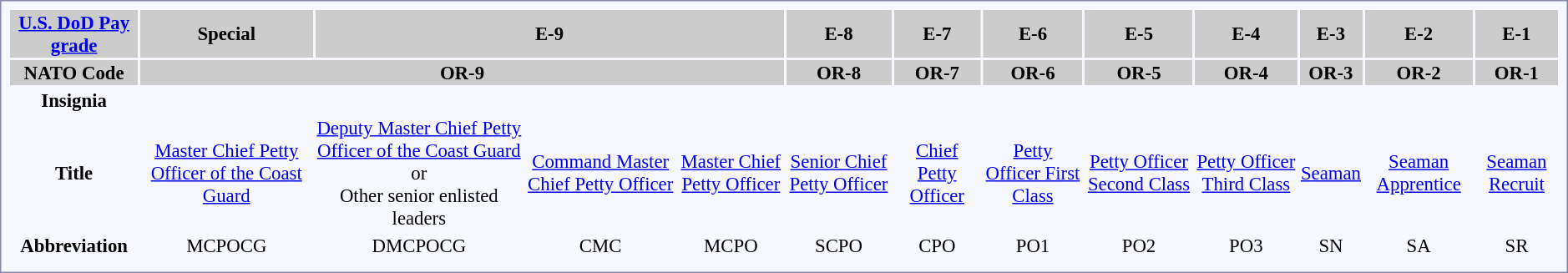<table style="border:1px solid #8888aa; background:#f7f8ff; padding:5px; font-size:95%; margin:0 12px 12px 0;">
<tr style="background:#ccc;">
<th><a href='#'>U.S. DoD Pay grade</a></th>
<th>Special</th>
<th colspan=3>E-9</th>
<th>E-8</th>
<th>E-7</th>
<th>E-6</th>
<th>E-5</th>
<th>E-4</th>
<th>E-3</th>
<th>E-2</th>
<th>E-1</th>
</tr>
<tr style="background:#ccc;" "text-align:center;">
<th>NATO Code</th>
<th colspan=4>OR-9</th>
<th>OR-8</th>
<th>OR-7</th>
<th>OR-6</th>
<th>OR-5</th>
<th>OR-4</th>
<th>OR-3</th>
<th>OR-2</th>
<th>OR-1</th>
</tr>
<tr align=center>
<td><strong>Insignia</strong></td>
<td><br></td>
<td><br></td>
<td><br></td>
<td><br></td>
<td><br></td>
<td><br></td>
<td><br></td>
<td><br></td>
<td><br></td>
<td></td>
<td></td>
<td></td>
</tr>
<tr align=center>
<td><strong>Title</strong></td>
<td><a href='#'>Master Chief Petty Officer of the Coast Guard</a></td>
<td><a href='#'>Deputy Master Chief Petty Officer of the Coast Guard</a> or<br>Other senior enlisted leaders</td>
<td><a href='#'>Command Master Chief Petty Officer</a></td>
<td><a href='#'>Master Chief Petty Officer</a></td>
<td><a href='#'>Senior Chief Petty Officer</a></td>
<td><a href='#'>Chief Petty Officer</a></td>
<td><a href='#'>Petty Officer First Class</a></td>
<td><a href='#'>Petty Officer Second Class</a></td>
<td><a href='#'>Petty Officer Third Class</a></td>
<td><a href='#'>Seaman</a></td>
<td><a href='#'>Seaman Apprentice</a></td>
<td><a href='#'>Seaman Recruit</a></td>
</tr>
<tr align=center>
<td><strong>Abbreviation</strong></td>
<td>MCPOCG</td>
<td>DMCPOCG</td>
<td>CMC</td>
<td>MCPO</td>
<td>SCPO</td>
<td>CPO</td>
<td>PO1</td>
<td>PO2</td>
<td>PO3</td>
<td>SN</td>
<td>SA</td>
<td>SR</td>
</tr>
<tr align=center>
<td colspan="14"></td>
</tr>
</table>
